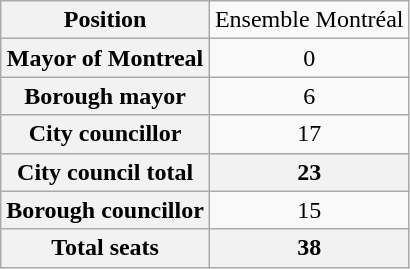<table class="wikitable" border="1">
<tr>
<th>Position</th>
<td><span>Ensemble Montréal</span></td>
</tr>
<tr>
<th>Mayor of Montreal</th>
<td align=center>0</td>
</tr>
<tr>
<th>Borough mayor</th>
<td align=center>6</td>
</tr>
<tr>
<th>City councillor</th>
<td align=center>17</td>
</tr>
<tr>
<th>City council total</th>
<th>23</th>
</tr>
<tr>
<th>Borough councillor</th>
<td align=center>15</td>
</tr>
<tr>
<th>Total seats</th>
<th>38</th>
</tr>
</table>
